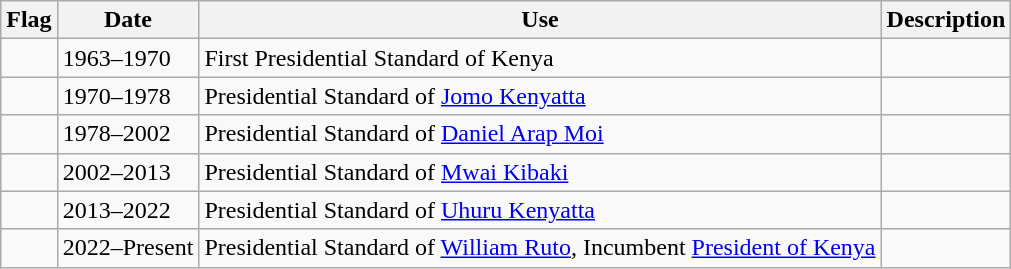<table class="wikitable">
<tr>
<th>Flag</th>
<th>Date</th>
<th>Use</th>
<th>Description</th>
</tr>
<tr>
<td></td>
<td>1963–1970</td>
<td>First Presidential Standard of Kenya</td>
<td></td>
</tr>
<tr>
<td></td>
<td>1970–1978</td>
<td>Presidential Standard of <a href='#'>Jomo Kenyatta</a></td>
<td></td>
</tr>
<tr>
<td></td>
<td>1978–2002</td>
<td>Presidential Standard of <a href='#'>Daniel Arap Moi</a></td>
<td></td>
</tr>
<tr>
<td></td>
<td>2002–2013</td>
<td>Presidential Standard of <a href='#'>Mwai Kibaki</a></td>
<td></td>
</tr>
<tr>
<td></td>
<td>2013–2022</td>
<td>Presidential Standard of <a href='#'>Uhuru Kenyatta</a></td>
<td></td>
</tr>
<tr>
<td></td>
<td>2022–Present</td>
<td>Presidential Standard of <a href='#'>William Ruto</a>, Incumbent <a href='#'>President of Kenya</a></td>
<td></td>
</tr>
</table>
